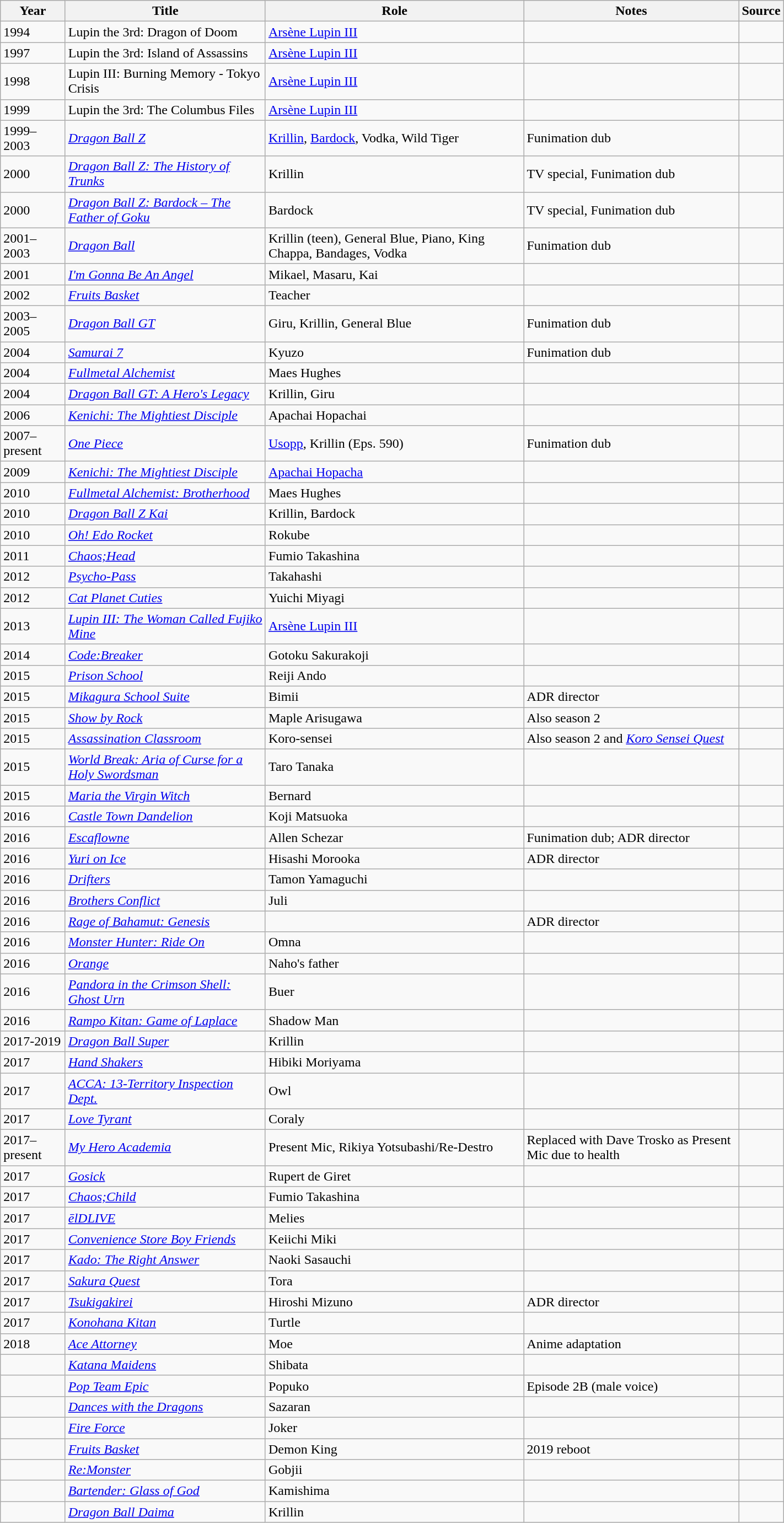<table class="wikitable sortable plainrowheaders" style="width:75%;">
<tr>
<th>Year</th>
<th>Title</th>
<th>Role</th>
<th class="unsortable">Notes</th>
<th class="unsortable">Source</th>
</tr>
<tr>
<td>1994</td>
<td>Lupin the 3rd: Dragon of Doom</td>
<td><a href='#'>Arsène Lupin III</a></td>
<td></td>
<td></td>
</tr>
<tr>
<td>1997</td>
<td>Lupin the 3rd: Island of Assassins</td>
<td><a href='#'>Arsène Lupin III</a></td>
<td></td>
<td></td>
</tr>
<tr>
<td>1998</td>
<td>Lupin III: Burning Memory - Tokyo Crisis</td>
<td><a href='#'>Arsène Lupin III</a></td>
<td></td>
<td></td>
</tr>
<tr>
<td>1999</td>
<td>Lupin the 3rd: The Columbus Files</td>
<td><a href='#'>Arsène Lupin III</a></td>
<td></td>
<td></td>
</tr>
<tr>
<td>1999–2003</td>
<td><em><a href='#'>Dragon Ball Z</a></em></td>
<td><a href='#'>Krillin</a>, <a href='#'>Bardock</a>, Vodka, Wild Tiger</td>
<td>Funimation dub</td>
<td></td>
</tr>
<tr>
<td>2000</td>
<td><em><a href='#'>Dragon Ball Z: The History of Trunks</a></em></td>
<td>Krillin</td>
<td>TV special, Funimation dub</td>
<td></td>
</tr>
<tr>
<td>2000</td>
<td><em><a href='#'>Dragon Ball Z: Bardock – The Father of Goku</a></em></td>
<td>Bardock</td>
<td>TV special, Funimation dub</td>
<td></td>
</tr>
<tr>
<td>2001–2003</td>
<td><em><a href='#'>Dragon Ball</a></em></td>
<td>Krillin (teen), General Blue, Piano, King Chappa, Bandages, Vodka</td>
<td>Funimation dub</td>
<td></td>
</tr>
<tr>
<td>2001</td>
<td><em><a href='#'>I'm Gonna Be An Angel</a></em></td>
<td>Mikael, Masaru, Kai</td>
<td></td>
<td></td>
</tr>
<tr>
<td>2002</td>
<td><em><a href='#'>Fruits Basket</a></em></td>
<td>Teacher</td>
<td></td>
<td></td>
</tr>
<tr>
<td>2003–2005</td>
<td><em><a href='#'>Dragon Ball GT</a></em></td>
<td>Giru, Krillin, General Blue</td>
<td>Funimation dub</td>
<td></td>
</tr>
<tr>
<td>2004</td>
<td><em><a href='#'>Samurai 7</a></em></td>
<td>Kyuzo</td>
<td>Funimation dub</td>
<td></td>
</tr>
<tr>
<td>2004</td>
<td><em><a href='#'>Fullmetal Alchemist</a></em></td>
<td>Maes Hughes</td>
<td></td>
<td></td>
</tr>
<tr>
<td>2004</td>
<td><em><a href='#'>Dragon Ball GT: A Hero's Legacy</a></em></td>
<td>Krillin, Giru</td>
<td></td>
<td></td>
</tr>
<tr>
<td>2006</td>
<td><em><a href='#'>Kenichi: The Mightiest Disciple</a></em></td>
<td>Apachai Hopachai</td>
<td></td>
<td></td>
</tr>
<tr>
<td>2007–present</td>
<td><em><a href='#'>One Piece</a></em></td>
<td><a href='#'>Usopp</a>, Krillin (Eps. 590)</td>
<td>Funimation dub</td>
<td></td>
</tr>
<tr>
<td>2009</td>
<td><em><a href='#'>Kenichi: The Mightiest Disciple</a></em></td>
<td><a href='#'>Apachai Hopacha</a></td>
<td></td>
<td></td>
</tr>
<tr>
<td>2010</td>
<td><em><a href='#'>Fullmetal Alchemist: Brotherhood</a></em></td>
<td>Maes Hughes</td>
<td></td>
<td></td>
</tr>
<tr>
<td>2010</td>
<td><em><a href='#'>Dragon Ball Z Kai</a></em></td>
<td>Krillin, Bardock</td>
<td></td>
<td></td>
</tr>
<tr>
<td>2010</td>
<td><em><a href='#'>Oh! Edo Rocket</a></em></td>
<td>Rokube</td>
<td></td>
<td></td>
</tr>
<tr>
<td>2011</td>
<td><em><a href='#'>Chaos;Head</a></em></td>
<td>Fumio Takashina</td>
<td></td>
<td></td>
</tr>
<tr>
<td>2012</td>
<td><em><a href='#'>Psycho-Pass</a></em></td>
<td>Takahashi</td>
<td></td>
<td></td>
</tr>
<tr>
<td>2012</td>
<td><em><a href='#'>Cat Planet Cuties</a></em></td>
<td>Yuichi Miyagi</td>
<td></td>
<td></td>
</tr>
<tr>
<td>2013</td>
<td><em><a href='#'>Lupin III: The Woman Called Fujiko Mine</a></em></td>
<td><a href='#'>Arsène Lupin III</a></td>
<td></td>
<td></td>
</tr>
<tr>
<td>2014</td>
<td><em><a href='#'>Code:Breaker</a></em></td>
<td>Gotoku Sakurakoji</td>
<td></td>
<td></td>
</tr>
<tr>
<td>2015</td>
<td><em><a href='#'>Prison School</a></em></td>
<td>Reiji Ando</td>
<td></td>
<td></td>
</tr>
<tr>
<td>2015</td>
<td><em><a href='#'>Mikagura School Suite</a></em></td>
<td>Bimii</td>
<td>ADR director</td>
<td></td>
</tr>
<tr>
<td>2015</td>
<td><em><a href='#'>Show by Rock</a></em></td>
<td>Maple Arisugawa</td>
<td>Also season 2</td>
<td></td>
</tr>
<tr>
<td>2015</td>
<td><em><a href='#'>Assassination Classroom</a></em></td>
<td>Koro-sensei</td>
<td>Also season 2 and <em><a href='#'>Koro Sensei Quest</a></em></td>
<td></td>
</tr>
<tr>
<td>2015</td>
<td><em><a href='#'>World Break: Aria of Curse for a Holy Swordsman</a></em></td>
<td>Taro Tanaka</td>
<td></td>
<td></td>
</tr>
<tr>
<td>2015</td>
<td><em><a href='#'>Maria the Virgin Witch</a></em></td>
<td>Bernard</td>
<td></td>
<td></td>
</tr>
<tr>
<td>2016</td>
<td><em><a href='#'>Castle Town Dandelion</a></em></td>
<td>Koji Matsuoka</td>
<td></td>
<td></td>
</tr>
<tr>
<td>2016</td>
<td><em><a href='#'>Escaflowne</a></em></td>
<td>Allen Schezar</td>
<td>Funimation dub; ADR director</td>
<td></td>
</tr>
<tr>
<td>2016</td>
<td><em><a href='#'>Yuri on Ice</a></em></td>
<td>Hisashi Morooka</td>
<td>ADR director</td>
<td></td>
</tr>
<tr>
<td>2016</td>
<td><em><a href='#'>Drifters</a></em></td>
<td>Tamon Yamaguchi</td>
<td></td>
<td></td>
</tr>
<tr>
<td>2016</td>
<td><em><a href='#'>Brothers Conflict</a></em></td>
<td>Juli</td>
<td></td>
<td></td>
</tr>
<tr>
<td>2016</td>
<td><em><a href='#'>Rage of Bahamut: Genesis</a></em></td>
<td></td>
<td>ADR director</td>
<td></td>
</tr>
<tr>
<td>2016</td>
<td><em><a href='#'>Monster Hunter: Ride On</a></em></td>
<td>Omna</td>
<td></td>
<td></td>
</tr>
<tr>
<td>2016</td>
<td><em><a href='#'>Orange</a></em></td>
<td>Naho's father</td>
<td></td>
<td></td>
</tr>
<tr>
<td>2016</td>
<td><em><a href='#'>Pandora in the Crimson Shell: Ghost Urn</a></em></td>
<td>Buer</td>
<td></td>
<td></td>
</tr>
<tr>
<td>2016</td>
<td><em><a href='#'>Rampo Kitan: Game of Laplace</a></em></td>
<td>Shadow Man</td>
<td></td>
<td></td>
</tr>
<tr>
<td>2017-2019</td>
<td><em><a href='#'>Dragon Ball Super</a></em></td>
<td>Krillin</td>
<td></td>
<td></td>
</tr>
<tr>
<td>2017</td>
<td><em><a href='#'>Hand Shakers</a></em></td>
<td>Hibiki Moriyama</td>
<td></td>
<td></td>
</tr>
<tr>
<td>2017</td>
<td><em><a href='#'>ACCA: 13-Territory Inspection Dept.</a></em></td>
<td>Owl</td>
<td></td>
<td></td>
</tr>
<tr>
<td>2017</td>
<td><em><a href='#'>Love Tyrant</a></em></td>
<td>Coraly</td>
<td></td>
<td></td>
</tr>
<tr>
<td>2017–present</td>
<td><em><a href='#'>My Hero Academia</a></em></td>
<td>Present Mic, Rikiya Yotsubashi/Re-Destro</td>
<td>Replaced with Dave Trosko as Present Mic due to health</td>
<td></td>
</tr>
<tr>
<td>2017</td>
<td><em><a href='#'>Gosick</a></em></td>
<td>Rupert de Giret</td>
<td></td>
<td></td>
</tr>
<tr>
<td>2017</td>
<td><em><a href='#'>Chaos;Child</a></em></td>
<td>Fumio Takashina</td>
<td></td>
<td></td>
</tr>
<tr>
<td>2017</td>
<td><em><a href='#'>ēlDLIVE</a></em></td>
<td>Melies</td>
<td></td>
<td></td>
</tr>
<tr>
<td>2017</td>
<td><em><a href='#'>Convenience Store Boy Friends</a></em></td>
<td>Keiichi Miki</td>
<td></td>
<td></td>
</tr>
<tr>
<td>2017</td>
<td><em><a href='#'>Kado: The Right Answer</a></em></td>
<td>Naoki Sasauchi</td>
<td></td>
<td></td>
</tr>
<tr>
<td>2017</td>
<td><em><a href='#'>Sakura Quest</a></em></td>
<td>Tora</td>
<td></td>
<td></td>
</tr>
<tr>
<td>2017</td>
<td><em><a href='#'>Tsukigakirei</a></em></td>
<td>Hiroshi Mizuno</td>
<td>ADR director</td>
<td></td>
</tr>
<tr>
<td>2017</td>
<td><em><a href='#'>Konohana Kitan</a></em></td>
<td>Turtle</td>
<td></td>
<td></td>
</tr>
<tr>
<td>2018</td>
<td><a href='#'><em>Ace Attorney</em></a></td>
<td>Moe</td>
<td>Anime adaptation</td>
<td></td>
</tr>
<tr>
<td></td>
<td><em><a href='#'>Katana Maidens</a></em></td>
<td>Shibata</td>
<td></td>
<td></td>
</tr>
<tr>
<td></td>
<td><em><a href='#'>Pop Team Epic</a></em></td>
<td>Popuko</td>
<td>Episode 2B (male voice)</td>
<td></td>
</tr>
<tr>
<td></td>
<td><em><a href='#'>Dances with the Dragons</a></em></td>
<td>Sazaran</td>
<td></td>
<td></td>
</tr>
<tr>
<td></td>
<td><em><a href='#'>Fire Force</a></em></td>
<td>Joker</td>
<td></td>
<td></td>
</tr>
<tr>
<td></td>
<td><em><a href='#'>Fruits Basket</a></em></td>
<td>Demon King</td>
<td>2019 reboot</td>
<td></td>
</tr>
<tr>
<td></td>
<td><em><a href='#'>Re:Monster</a></em></td>
<td>Gobjii</td>
<td></td>
<td></td>
</tr>
<tr>
<td></td>
<td><em><a href='#'>Bartender: Glass of God</a></em></td>
<td>Kamishima</td>
<td></td>
<td></td>
</tr>
<tr>
<td></td>
<td><em><a href='#'>Dragon Ball Daima</a></em></td>
<td>Krillin</td>
<td></td>
<td></td>
</tr>
</table>
